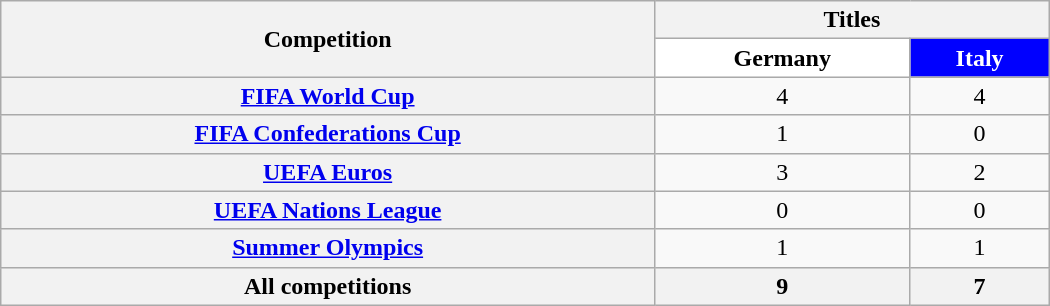<table class="wikitable sortable" style="text-align:center; width:700px;">
<tr>
<th rowspan="2">Competition</th>
<th colspan="2">Titles</th>
</tr>
<tr>
<th style="color:#black; background-color:#fff;">Germany</th>
<th style="color:#FFFFFF; background-color:#0000FF;">Italy</th>
</tr>
<tr>
<th scope="row"><a href='#'>FIFA World Cup</a></th>
<td>4</td>
<td>4</td>
</tr>
<tr>
<th><a href='#'>FIFA Confederations Cup</a></th>
<td>1</td>
<td>0</td>
</tr>
<tr>
<th scope="row"><a href='#'>UEFA Euros</a></th>
<td>3</td>
<td>2</td>
</tr>
<tr>
<th scope="row"><a href='#'>UEFA Nations League</a></th>
<td>0</td>
<td>0</td>
</tr>
<tr>
<th><a href='#'>Summer Olympics</a></th>
<td>1</td>
<td>1</td>
</tr>
<tr>
<th scope="row">All competitions</th>
<th>9</th>
<th>7</th>
</tr>
</table>
